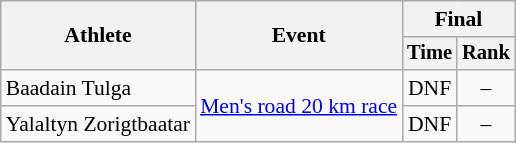<table class=wikitable style=font-size:90%;text-align:center>
<tr>
<th rowspan=2>Athlete</th>
<th rowspan=2>Event</th>
<th colspan=2>Final</th>
</tr>
<tr style="font-size:95%">
<th>Time</th>
<th>Rank</th>
</tr>
<tr>
<td align=left>Baadain Tulga</td>
<td align=left rowspan=2><a href='#'>Men's road 20 km race</a></td>
<td>DNF</td>
<td>–</td>
</tr>
<tr>
<td align=left>Yalaltyn Zorigtbaatar</td>
<td>DNF</td>
<td>–</td>
</tr>
</table>
